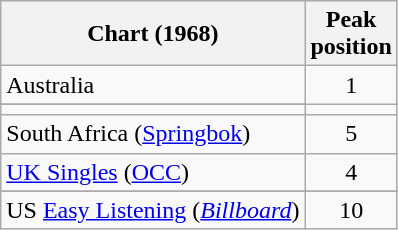<table class="wikitable sortable">
<tr>
<th>Chart (1968)</th>
<th>Peak<br>position</th>
</tr>
<tr>
<td>Australia</td>
<td style="text-align:center;">1</td>
</tr>
<tr>
</tr>
<tr>
<td></td>
</tr>
<tr>
<td>South Africa (<a href='#'>Springbok</a>)</td>
<td style="text-align:center;">5</td>
</tr>
<tr>
<td><a href='#'>UK Singles</a> (<a href='#'>OCC</a>)</td>
<td style="text-align:center;">4</td>
</tr>
<tr>
</tr>
<tr>
<td>US <a href='#'>Easy Listening</a> (<em><a href='#'>Billboard</a></em>)</td>
<td style="text-align:center;">10</td>
</tr>
</table>
